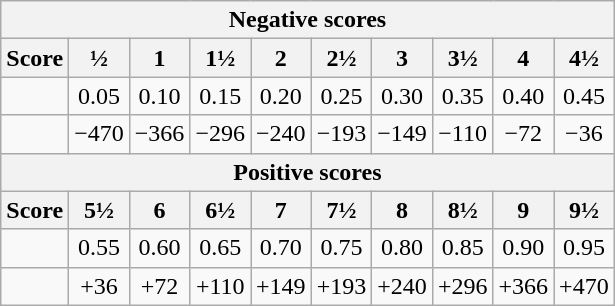<table class="wikitable" style="width:100px; text-align:center">
<tr>
<th colspan = 12><strong>Negative scores</strong></th>
</tr>
<tr>
<th>Score</th>
<th>½</th>
<th>1</th>
<th>1½</th>
<th>2</th>
<th>2½</th>
<th>3</th>
<th>3½</th>
<th>4</th>
<th>4½</th>
</tr>
<tr>
<td style="width:50%;"></td>
<td>0.05</td>
<td>0.10</td>
<td>0.15</td>
<td>0.20</td>
<td>0.25</td>
<td>0.30</td>
<td>0.35</td>
<td>0.40</td>
<td>0.45</td>
</tr>
<tr>
<td style="width:50%;"></td>
<td>−470</td>
<td>−366</td>
<td>−296</td>
<td>−240</td>
<td>−193</td>
<td>−149</td>
<td>−110</td>
<td>−72</td>
<td>−36</td>
</tr>
<tr>
<th colspan = 12><strong>Positive scores</strong></th>
</tr>
<tr>
<th>Score</th>
<th>5½</th>
<th>6</th>
<th>6½</th>
<th>7</th>
<th>7½</th>
<th>8</th>
<th>8½</th>
<th>9</th>
<th>9½</th>
</tr>
<tr>
<td style="width:50%;"></td>
<td>0.55</td>
<td>0.60</td>
<td>0.65</td>
<td>0.70</td>
<td>0.75</td>
<td>0.80</td>
<td>0.85</td>
<td>0.90</td>
<td>0.95</td>
</tr>
<tr>
<td style="width:50%;"></td>
<td>+36</td>
<td>+72</td>
<td>+110</td>
<td>+149</td>
<td>+193</td>
<td>+240</td>
<td>+296</td>
<td>+366</td>
<td>+470</td>
</tr>
</table>
